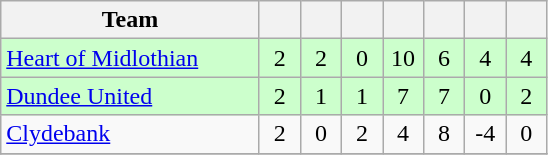<table class="wikitable" style="text-align:center;">
<tr>
<th width=165>Team</th>
<th width=20></th>
<th width=20></th>
<th width=20></th>
<th width=20></th>
<th width=20></th>
<th width=20></th>
<th width=20></th>
</tr>
<tr style="background:#cfc;">
<td align="left"><a href='#'>Heart of Midlothian</a></td>
<td>2</td>
<td>2</td>
<td>0</td>
<td>10</td>
<td>6</td>
<td>4</td>
<td>4</td>
</tr>
<tr style="background:#cfc;">
<td align="left"><a href='#'>Dundee United</a></td>
<td>2</td>
<td>1</td>
<td>1</td>
<td>7</td>
<td>7</td>
<td>0</td>
<td>2</td>
</tr>
<tr>
<td align="left"><a href='#'>Clydebank</a></td>
<td>2</td>
<td>0</td>
<td>2</td>
<td>4</td>
<td>8</td>
<td>-4</td>
<td>0</td>
</tr>
<tr>
</tr>
</table>
